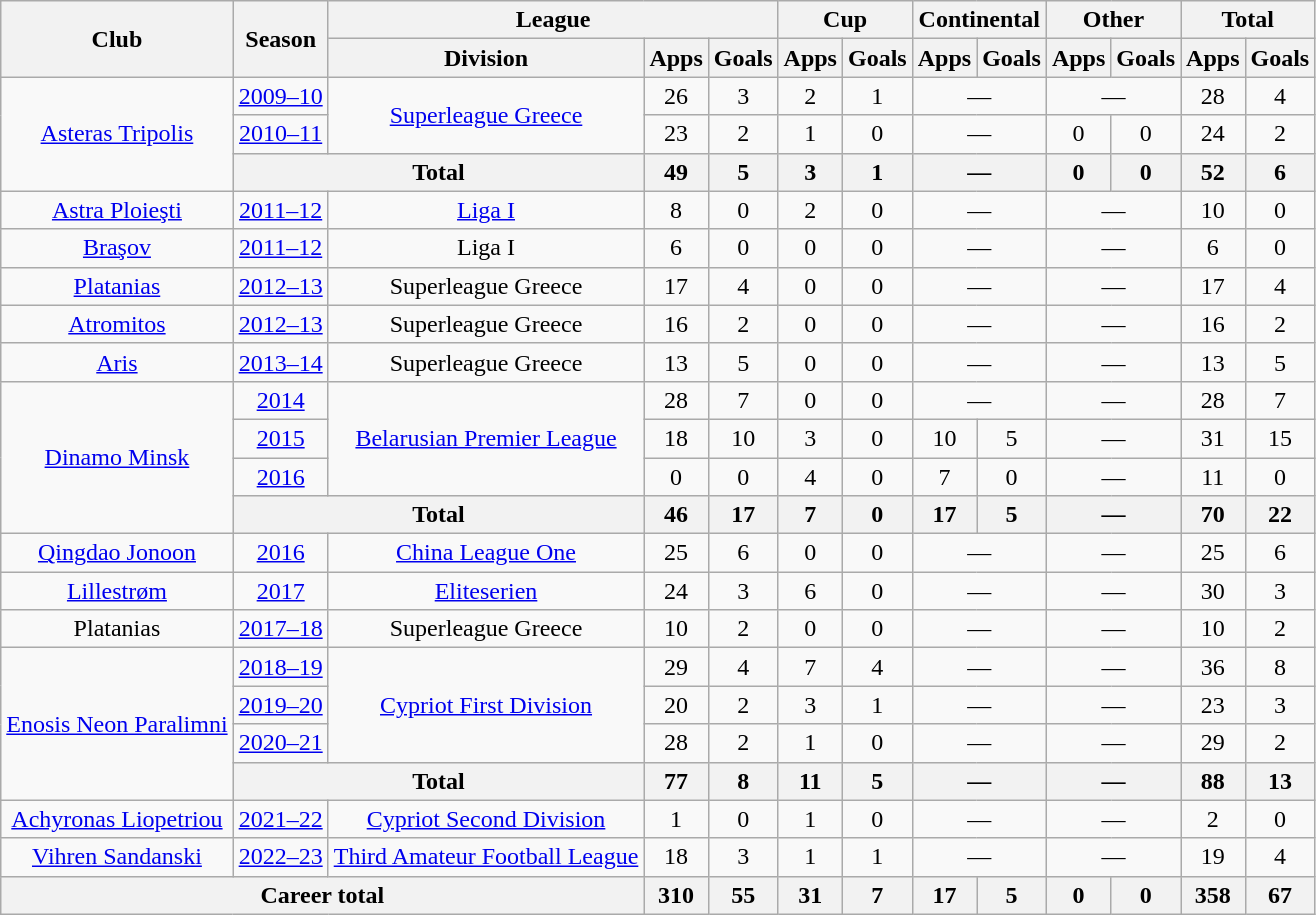<table class="wikitable" style="text-align:center">
<tr>
<th rowspan="2">Club</th>
<th rowspan="2">Season</th>
<th colspan="3">League</th>
<th colspan="2">Cup</th>
<th colspan="2">Continental</th>
<th colspan="2">Other</th>
<th colspan="2">Total</th>
</tr>
<tr>
<th>Division</th>
<th>Apps</th>
<th>Goals</th>
<th>Apps</th>
<th>Goals</th>
<th>Apps</th>
<th>Goals</th>
<th>Apps</th>
<th>Goals</th>
<th>Apps</th>
<th>Goals</th>
</tr>
<tr>
<td rowspan="3"><a href='#'>Asteras Tripolis</a></td>
<td><a href='#'>2009–10</a></td>
<td rowspan="2"><a href='#'>Superleague Greece</a></td>
<td>26</td>
<td>3</td>
<td>2</td>
<td>1</td>
<td colspan="2">—</td>
<td colspan="2">—</td>
<td>28</td>
<td>4</td>
</tr>
<tr>
<td><a href='#'>2010–11</a></td>
<td>23</td>
<td>2</td>
<td>1</td>
<td>0</td>
<td colspan="2">—</td>
<td>0</td>
<td>0</td>
<td>24</td>
<td>2</td>
</tr>
<tr>
<th colspan="2">Total</th>
<th>49</th>
<th>5</th>
<th>3</th>
<th>1</th>
<th colspan="2">—</th>
<th>0</th>
<th>0</th>
<th>52</th>
<th>6</th>
</tr>
<tr>
<td><a href='#'>Astra Ploieşti</a></td>
<td><a href='#'>2011–12</a></td>
<td><a href='#'>Liga I</a></td>
<td>8</td>
<td>0</td>
<td>2</td>
<td>0</td>
<td colspan="2">—</td>
<td colspan="2">—</td>
<td>10</td>
<td>0</td>
</tr>
<tr>
<td><a href='#'>Braşov</a></td>
<td><a href='#'>2011–12</a></td>
<td>Liga I</td>
<td>6</td>
<td>0</td>
<td>0</td>
<td>0</td>
<td colspan="2">—</td>
<td colspan="2">—</td>
<td>6</td>
<td>0</td>
</tr>
<tr>
<td><a href='#'>Platanias</a></td>
<td><a href='#'>2012–13</a></td>
<td>Superleague Greece</td>
<td>17</td>
<td>4</td>
<td>0</td>
<td>0</td>
<td colspan="2">—</td>
<td colspan="2">—</td>
<td>17</td>
<td>4</td>
</tr>
<tr>
<td><a href='#'>Atromitos</a></td>
<td><a href='#'>2012–13</a></td>
<td>Superleague Greece</td>
<td>16</td>
<td>2</td>
<td>0</td>
<td>0</td>
<td colspan="2">—</td>
<td colspan="2">—</td>
<td>16</td>
<td>2</td>
</tr>
<tr>
<td><a href='#'>Aris</a></td>
<td><a href='#'>2013–14</a></td>
<td>Superleague Greece</td>
<td>13</td>
<td>5</td>
<td>0</td>
<td>0</td>
<td colspan="2">—</td>
<td colspan="2">—</td>
<td>13</td>
<td>5</td>
</tr>
<tr>
<td rowspan="4"><a href='#'>Dinamo Minsk</a></td>
<td><a href='#'>2014</a></td>
<td rowspan="3"><a href='#'>Belarusian Premier League</a></td>
<td>28</td>
<td>7</td>
<td>0</td>
<td>0</td>
<td colspan="2">—</td>
<td colspan="2">—</td>
<td>28</td>
<td>7</td>
</tr>
<tr>
<td><a href='#'>2015</a></td>
<td>18</td>
<td>10</td>
<td>3</td>
<td>0</td>
<td>10</td>
<td>5</td>
<td colspan="2">—</td>
<td>31</td>
<td>15</td>
</tr>
<tr>
<td><a href='#'>2016</a></td>
<td>0</td>
<td>0</td>
<td>4</td>
<td>0</td>
<td>7</td>
<td>0</td>
<td colspan="2">—</td>
<td>11</td>
<td>0</td>
</tr>
<tr>
<th colspan="2">Total</th>
<th>46</th>
<th>17</th>
<th>7</th>
<th>0</th>
<th>17</th>
<th>5</th>
<th colspan="2">—</th>
<th>70</th>
<th>22</th>
</tr>
<tr>
<td><a href='#'>Qingdao Jonoon</a></td>
<td><a href='#'>2016</a></td>
<td><a href='#'>China League One</a></td>
<td>25</td>
<td>6</td>
<td>0</td>
<td>0</td>
<td colspan="2">—</td>
<td colspan="2">—</td>
<td>25</td>
<td>6</td>
</tr>
<tr>
<td><a href='#'>Lillestrøm</a></td>
<td><a href='#'>2017</a></td>
<td><a href='#'>Eliteserien</a></td>
<td>24</td>
<td>3</td>
<td>6</td>
<td>0</td>
<td colspan="2">—</td>
<td colspan="2">—</td>
<td>30</td>
<td>3</td>
</tr>
<tr>
<td>Platanias</td>
<td><a href='#'>2017–18</a></td>
<td>Superleague Greece</td>
<td>10</td>
<td>2</td>
<td>0</td>
<td>0</td>
<td colspan="2">—</td>
<td colspan="2">—</td>
<td>10</td>
<td>2</td>
</tr>
<tr>
<td rowspan="4"><a href='#'>Enosis Neon Paralimni</a></td>
<td><a href='#'>2018–19</a></td>
<td rowspan="3"><a href='#'>Cypriot First Division</a></td>
<td>29</td>
<td>4</td>
<td>7</td>
<td>4</td>
<td colspan="2">—</td>
<td colspan="2">—</td>
<td>36</td>
<td>8</td>
</tr>
<tr>
<td><a href='#'>2019–20</a></td>
<td>20</td>
<td>2</td>
<td>3</td>
<td>1</td>
<td colspan="2">—</td>
<td colspan="2">—</td>
<td>23</td>
<td>3</td>
</tr>
<tr>
<td><a href='#'>2020–21</a></td>
<td>28</td>
<td>2</td>
<td>1</td>
<td>0</td>
<td colspan="2">—</td>
<td colspan="2">—</td>
<td>29</td>
<td>2</td>
</tr>
<tr>
<th colspan="2">Total</th>
<th>77</th>
<th>8</th>
<th>11</th>
<th>5</th>
<th colspan="2">—</th>
<th colspan="2">—</th>
<th>88</th>
<th>13</th>
</tr>
<tr>
<td><a href='#'>Achyronas Liopetriou</a></td>
<td><a href='#'>2021–22</a></td>
<td><a href='#'>Cypriot Second Division</a></td>
<td>1</td>
<td>0</td>
<td>1</td>
<td>0</td>
<td colspan="2">—</td>
<td colspan="2">—</td>
<td>2</td>
<td>0</td>
</tr>
<tr>
<td><a href='#'>Vihren Sandanski</a></td>
<td><a href='#'>2022–23</a></td>
<td><a href='#'>Third Amateur Football League</a></td>
<td>18</td>
<td>3</td>
<td>1</td>
<td>1</td>
<td colspan="2">—</td>
<td colspan="2">—</td>
<td>19</td>
<td>4</td>
</tr>
<tr>
<th colspan="3">Career total</th>
<th>310</th>
<th>55</th>
<th>31</th>
<th>7</th>
<th>17</th>
<th>5</th>
<th>0</th>
<th>0</th>
<th>358</th>
<th>67</th>
</tr>
</table>
